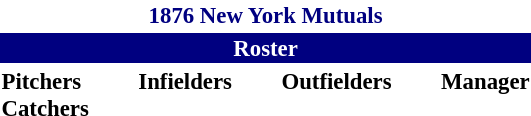<table class="toccolours" style="font-size: 95%;">
<tr>
<th colspan="10" style="background-color: white; color: navy; text-align: center;">1876 New York Mutuals</th>
</tr>
<tr>
<td colspan="10" style="background-color: navy; color: white; text-align: center;"><strong>Roster</strong></td>
</tr>
<tr>
<td valign="top"><strong>Pitchers</strong><br>

<strong>Catchers</strong>

</td>
<td width="25px"></td>
<td valign="top"><strong>Infielders</strong><br>










</td>
<td width="25px"></td>
<td valign="top"><strong>Outfielders</strong><br>






</td>
<td width="25px"></td>
<td valign="top"><strong>Manager</strong><br></td>
</tr>
<tr>
</tr>
</table>
